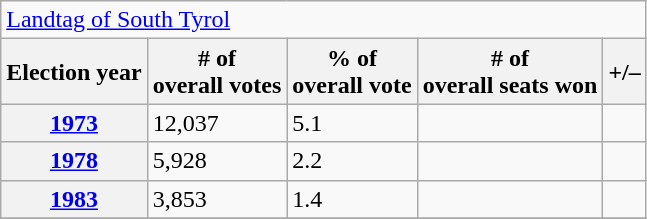<table class=wikitable>
<tr>
<td colspan=7><a href='#'>Landtag of South Tyrol</a></td>
</tr>
<tr>
<th>Election year</th>
<th># of<br>overall votes</th>
<th>% of<br>overall vote</th>
<th># of<br>overall seats won</th>
<th>+/–</th>
</tr>
<tr>
<th><a href='#'>1973</a></th>
<td>12,037</td>
<td>5.1</td>
<td></td>
<td></td>
</tr>
<tr>
<th><a href='#'>1978</a></th>
<td>5,928</td>
<td>2.2</td>
<td></td>
<td></td>
</tr>
<tr>
<th><a href='#'>1983</a></th>
<td>3,853</td>
<td>1.4</td>
<td></td>
<td></td>
</tr>
<tr>
</tr>
</table>
